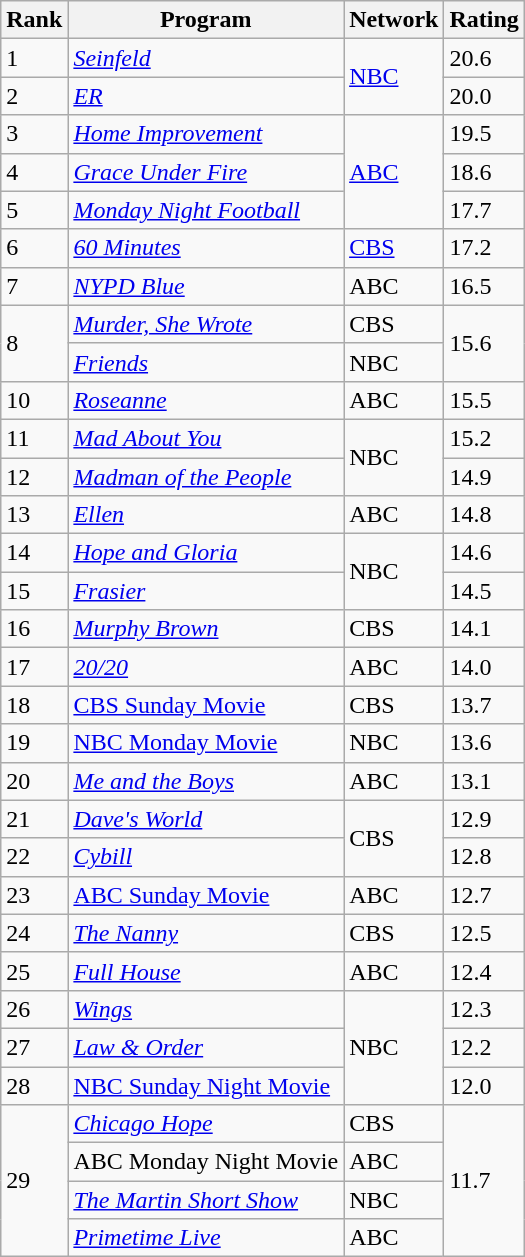<table class="wikitable">
<tr>
<th>Rank</th>
<th>Program</th>
<th>Network</th>
<th>Rating</th>
</tr>
<tr>
<td>1</td>
<td><em><a href='#'>Seinfeld</a></em></td>
<td rowspan="2"><a href='#'>NBC</a></td>
<td>20.6</td>
</tr>
<tr>
<td>2</td>
<td><em><a href='#'>ER</a></em></td>
<td>20.0</td>
</tr>
<tr>
<td>3</td>
<td><em><a href='#'>Home Improvement</a></em></td>
<td rowspan="3"><a href='#'>ABC</a></td>
<td>19.5</td>
</tr>
<tr>
<td>4</td>
<td><em><a href='#'>Grace Under Fire</a></em></td>
<td>18.6</td>
</tr>
<tr>
<td>5</td>
<td><em><a href='#'>Monday Night Football</a></em></td>
<td>17.7</td>
</tr>
<tr>
<td>6</td>
<td><em><a href='#'>60 Minutes</a></em></td>
<td><a href='#'>CBS</a></td>
<td>17.2</td>
</tr>
<tr>
<td>7</td>
<td><em><a href='#'>NYPD Blue</a></em></td>
<td>ABC</td>
<td>16.5</td>
</tr>
<tr>
<td rowspan="2">8</td>
<td><em><a href='#'>Murder, She Wrote</a></em></td>
<td>CBS</td>
<td rowspan="2">15.6</td>
</tr>
<tr>
<td><em><a href='#'>Friends</a></em></td>
<td>NBC</td>
</tr>
<tr>
<td>10</td>
<td><em><a href='#'>Roseanne</a></em></td>
<td>ABC</td>
<td>15.5</td>
</tr>
<tr>
<td>11</td>
<td><em><a href='#'>Mad About You</a></em></td>
<td rowspan="2">NBC</td>
<td>15.2</td>
</tr>
<tr>
<td>12</td>
<td><em><a href='#'>Madman of the People</a></em></td>
<td>14.9</td>
</tr>
<tr>
<td>13</td>
<td><em><a href='#'>Ellen</a></em></td>
<td>ABC</td>
<td>14.8</td>
</tr>
<tr>
<td>14</td>
<td><em><a href='#'>Hope and Gloria</a></em></td>
<td rowspan="2">NBC</td>
<td>14.6</td>
</tr>
<tr>
<td>15</td>
<td><em><a href='#'>Frasier</a></em></td>
<td>14.5</td>
</tr>
<tr>
<td>16</td>
<td><em><a href='#'>Murphy Brown</a></em></td>
<td>CBS</td>
<td>14.1</td>
</tr>
<tr>
<td>17</td>
<td><em><a href='#'>20/20</a></em></td>
<td>ABC</td>
<td>14.0</td>
</tr>
<tr>
<td>18</td>
<td><a href='#'>CBS Sunday Movie</a></td>
<td>CBS</td>
<td>13.7</td>
</tr>
<tr>
<td>19</td>
<td><a href='#'>NBC Monday Movie</a></td>
<td>NBC</td>
<td>13.6</td>
</tr>
<tr>
<td>20</td>
<td><em><a href='#'>Me and the Boys</a></em></td>
<td>ABC</td>
<td>13.1</td>
</tr>
<tr>
<td>21</td>
<td><em><a href='#'>Dave's World</a></em></td>
<td rowspan="2">CBS</td>
<td>12.9</td>
</tr>
<tr>
<td>22</td>
<td><em><a href='#'>Cybill</a></em></td>
<td>12.8</td>
</tr>
<tr>
<td>23</td>
<td><a href='#'>ABC Sunday Movie</a></td>
<td>ABC</td>
<td>12.7</td>
</tr>
<tr>
<td>24</td>
<td><em><a href='#'>The Nanny</a></em></td>
<td>CBS</td>
<td>12.5</td>
</tr>
<tr>
<td>25</td>
<td><em><a href='#'>Full House</a></em></td>
<td>ABC</td>
<td>12.4</td>
</tr>
<tr>
<td>26</td>
<td><em><a href='#'>Wings</a></em></td>
<td rowspan="3">NBC</td>
<td>12.3</td>
</tr>
<tr>
<td>27</td>
<td><em><a href='#'>Law & Order</a></em></td>
<td>12.2</td>
</tr>
<tr>
<td>28</td>
<td><a href='#'>NBC Sunday Night Movie</a></td>
<td>12.0</td>
</tr>
<tr>
<td rowspan="4">29</td>
<td><em><a href='#'>Chicago Hope</a></em></td>
<td>CBS</td>
<td rowspan="4">11.7</td>
</tr>
<tr>
<td>ABC Monday Night Movie</td>
<td>ABC</td>
</tr>
<tr>
<td><em><a href='#'>The Martin Short Show</a></em></td>
<td>NBC</td>
</tr>
<tr>
<td><em><a href='#'>Primetime Live</a></em></td>
<td>ABC</td>
</tr>
</table>
